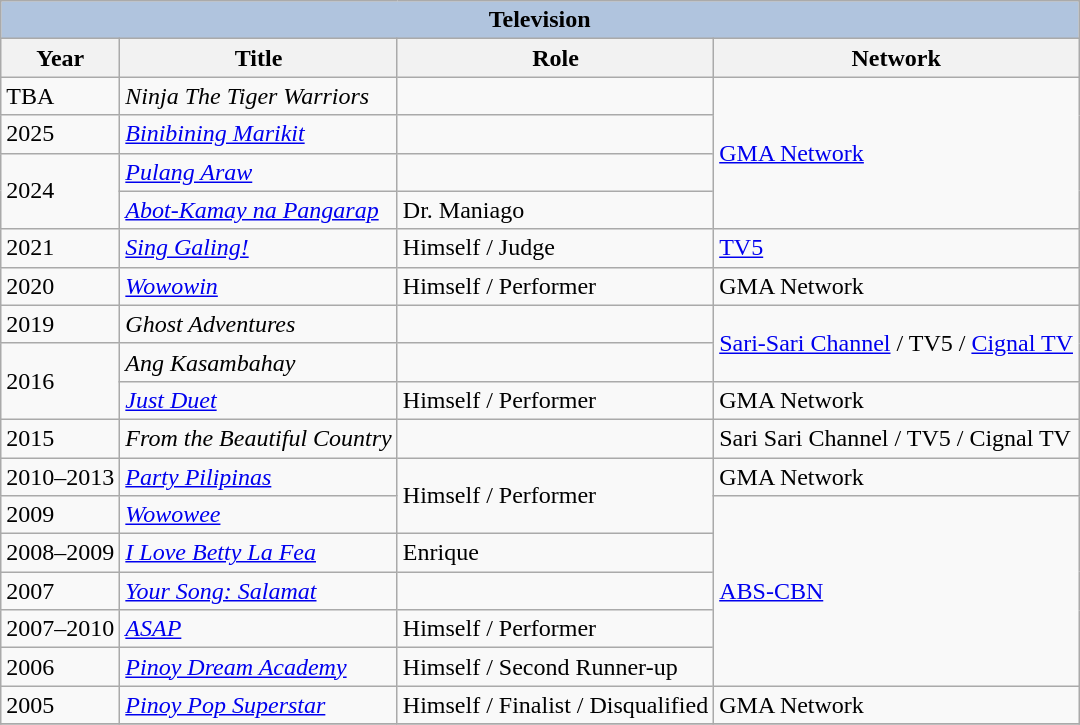<table class="wikitable sortable" background: #f9f9f9>
<tr>
<th colspan="4" style="background: LightSteelBlue;">Television</th>
</tr>
<tr>
<th>Year</th>
<th>Title</th>
<th>Role</th>
<th>Network</th>
</tr>
<tr>
<td>TBA</td>
<td><em>Ninja The Tiger Warriors</em></td>
<td></td>
<td rowspan="4"><a href='#'>GMA Network</a></td>
</tr>
<tr>
<td>2025</td>
<td><em><a href='#'>Binibining Marikit</a></em></td>
<td></td>
</tr>
<tr>
<td rowspan="2">2024</td>
<td><em><a href='#'>Pulang Araw</a></em></td>
<td></td>
</tr>
<tr>
<td><em><a href='#'>Abot-Kamay na Pangarap</a></em></td>
<td>Dr. Maniago</td>
</tr>
<tr>
<td>2021</td>
<td><em><a href='#'>Sing Galing!</a></em></td>
<td>Himself / Judge</td>
<td><a href='#'>TV5</a></td>
</tr>
<tr>
<td>2020</td>
<td><em><a href='#'>Wowowin</a></em></td>
<td>Himself / Performer</td>
<td>GMA Network</td>
</tr>
<tr>
<td>2019</td>
<td><em>Ghost Adventures</em></td>
<td></td>
<td rowspan="2"><a href='#'>Sari-Sari Channel</a> / TV5 / <a href='#'>Cignal TV</a></td>
</tr>
<tr>
<td rowspan="2">2016</td>
<td><em>Ang Kasambahay</em></td>
<td></td>
</tr>
<tr>
<td><em><a href='#'>Just Duet</a></em></td>
<td>Himself / Performer</td>
<td>GMA Network</td>
</tr>
<tr>
<td>2015</td>
<td><em>From the Beautiful Country</em></td>
<td></td>
<td>Sari Sari Channel / TV5 / Cignal TV</td>
</tr>
<tr>
<td>2010–2013</td>
<td><em><a href='#'>Party Pilipinas</a></em></td>
<td rowspan="2">Himself / Performer</td>
<td>GMA Network</td>
</tr>
<tr>
<td>2009</td>
<td><em><a href='#'>Wowowee</a></em></td>
<td rowspan="5"><a href='#'>ABS-CBN</a></td>
</tr>
<tr>
<td>2008–2009</td>
<td><em><a href='#'>I Love Betty La Fea</a></em></td>
<td>Enrique</td>
</tr>
<tr>
<td>2007</td>
<td><em><a href='#'>Your Song: Salamat</a></em></td>
<td></td>
</tr>
<tr>
<td>2007–2010</td>
<td><em><a href='#'>ASAP</a></em></td>
<td>Himself / Performer</td>
</tr>
<tr>
<td>2006</td>
<td><em><a href='#'>Pinoy Dream Academy</a></em></td>
<td>Himself / Second Runner-up</td>
</tr>
<tr>
<td>2005</td>
<td><em><a href='#'>Pinoy Pop Superstar</a></em></td>
<td>Himself / Finalist / Disqualified</td>
<td>GMA Network</td>
</tr>
<tr>
</tr>
</table>
